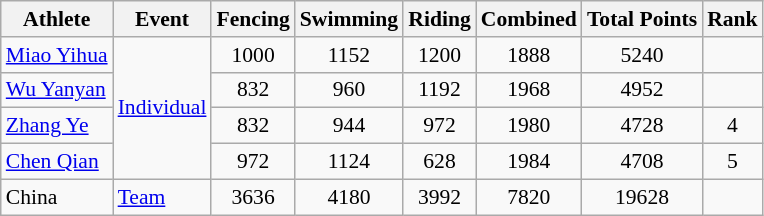<table class=wikitable style="font-size:90%">
<tr>
<th>Athlete</th>
<th>Event</th>
<th>Fencing</th>
<th>Swimming</th>
<th>Riding</th>
<th>Combined</th>
<th>Total Points</th>
<th>Rank</th>
</tr>
<tr>
<td><a href='#'>Miao Yihua</a></td>
<td rowspan=4><a href='#'>Individual</a></td>
<td align=center>1000</td>
<td align=center>1152</td>
<td align=center>1200</td>
<td align=center>1888</td>
<td align=center>5240</td>
<td align=center></td>
</tr>
<tr>
<td><a href='#'>Wu Yanyan</a></td>
<td align=center>832</td>
<td align=center>960</td>
<td align=center>1192</td>
<td align=center>1968</td>
<td align=center>4952</td>
<td align=center></td>
</tr>
<tr>
<td><a href='#'>Zhang Ye</a></td>
<td align=center>832</td>
<td align=center>944</td>
<td align=center>972</td>
<td align=center>1980</td>
<td align=center>4728</td>
<td align=center>4</td>
</tr>
<tr>
<td><a href='#'>Chen Qian</a></td>
<td align=center>972</td>
<td align=center>1124</td>
<td align=center>628</td>
<td align=center>1984</td>
<td align=center>4708</td>
<td align=center>5</td>
</tr>
<tr>
<td>China</td>
<td><a href='#'>Team</a></td>
<td align=center>3636</td>
<td align=center>4180</td>
<td align=center>3992</td>
<td align=center>7820</td>
<td align=center>19628</td>
<td align=center></td>
</tr>
</table>
